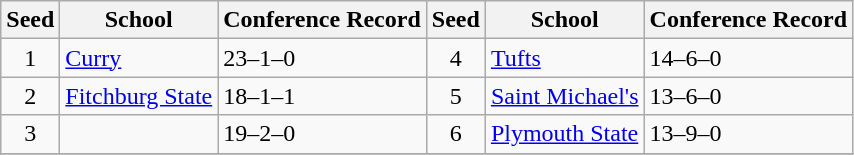<table class="wikitable">
<tr>
<th>Seed</th>
<th>School</th>
<th>Conference Record</th>
<th>Seed</th>
<th>School</th>
<th>Conference Record</th>
</tr>
<tr>
<td align=center>1</td>
<td><a href='#'>Curry</a></td>
<td>23–1–0</td>
<td align=center>4</td>
<td><a href='#'>Tufts</a></td>
<td>14–6–0</td>
</tr>
<tr>
<td align=center>2</td>
<td><a href='#'>Fitchburg State</a></td>
<td>18–1–1</td>
<td align=center>5</td>
<td><a href='#'>Saint Michael's</a></td>
<td>13–6–0</td>
</tr>
<tr>
<td align=center>3</td>
<td><a href='#'></a></td>
<td>19–2–0</td>
<td align=center>6</td>
<td><a href='#'>Plymouth State</a></td>
<td>13–9–0</td>
</tr>
<tr>
</tr>
</table>
